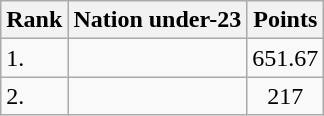<table class="wikitable sortable">
<tr>
<th>Rank</th>
<th>Nation under-23</th>
<th>Points</th>
</tr>
<tr>
<td>1.</td>
<td></td>
<td align=center>651.67</td>
</tr>
<tr>
<td>2.</td>
<td></td>
<td align=center>217</td>
</tr>
</table>
